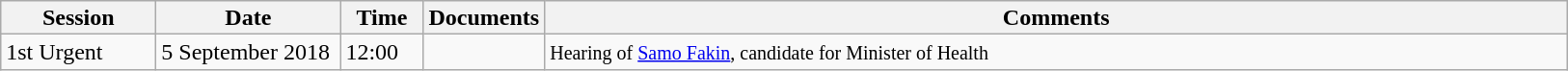<table class="wikitable mw-collapsible" style="line-height:16px;">
<tr>
<th style="width:100px;">Session</th>
<th style="width:120px;">Date</th>
<th style="width:50px;">Time</th>
<th style="width:50px;">Documents</th>
<th style="width:700px;">Comments</th>
</tr>
<tr>
<td>1st Urgent</td>
<td>5 September 2018</td>
<td>12:00</td>
<td></td>
<td><small>Hearing of <a href='#'>Samo Fakin</a>, candidate for Minister of Health</small></td>
</tr>
</table>
